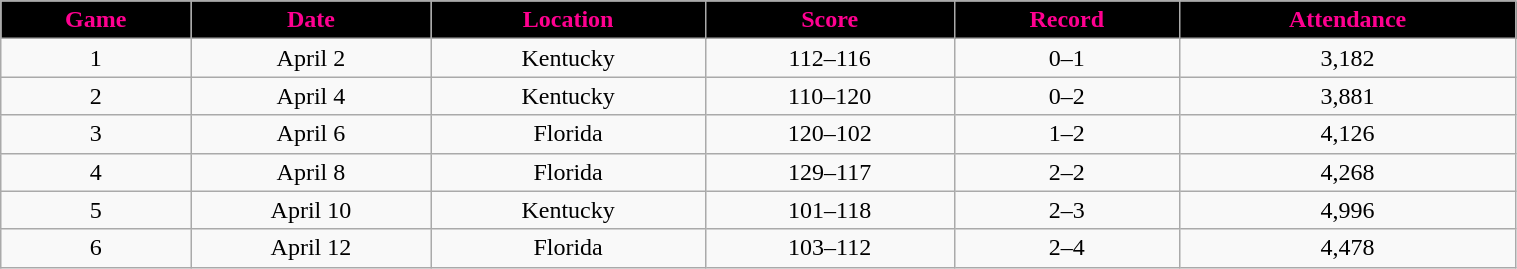<table class="wikitable" style="width:80%;">
<tr style="text-align:center; background:#000000; color:#FF0090;">
<td><strong>Game</strong></td>
<td><strong>Date</strong></td>
<td><strong>Location</strong></td>
<td><strong>Score</strong></td>
<td><strong>Record</strong></td>
<td><strong>Attendance</strong></td>
</tr>
<tr style="text-align:center;" bgcolor="">
<td>1</td>
<td>April 2</td>
<td>Kentucky</td>
<td>112–116</td>
<td>0–1</td>
<td>3,182</td>
</tr>
<tr style="text-align:center;" bgcolor="">
<td>2</td>
<td>April 4</td>
<td>Kentucky</td>
<td>110–120</td>
<td>0–2</td>
<td>3,881</td>
</tr>
<tr style="text-align:center;" bgcolor="">
<td>3</td>
<td>April 6</td>
<td>Florida</td>
<td>120–102</td>
<td>1–2</td>
<td>4,126</td>
</tr>
<tr style="text-align:center;" bgcolor="">
<td>4</td>
<td>April 8</td>
<td>Florida</td>
<td>129–117</td>
<td>2–2</td>
<td>4,268</td>
</tr>
<tr style="text-align:center;" bgcolor="">
<td>5</td>
<td>April 10</td>
<td>Kentucky</td>
<td>101–118</td>
<td>2–3</td>
<td>4,996</td>
</tr>
<tr style="text-align:center;" bgcolor="">
<td>6</td>
<td>April 12</td>
<td>Florida</td>
<td>103–112</td>
<td>2–4</td>
<td>4,478</td>
</tr>
</table>
